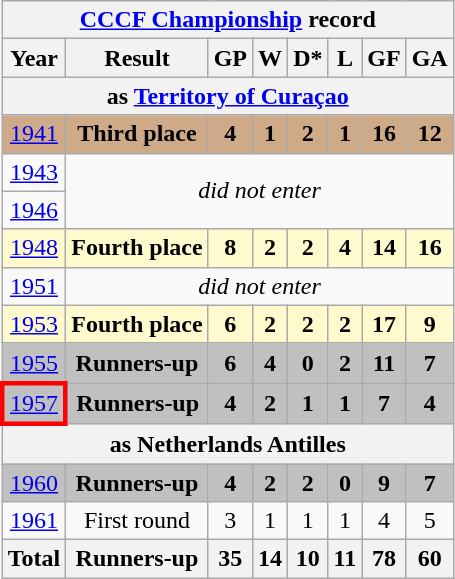<table class="wikitable" style="text-align: center;">
<tr>
<th colspan=8><a href='#'>CCCF Championship</a> record</th>
</tr>
<tr>
<th>Year</th>
<th>Result</th>
<th>GP</th>
<th>W</th>
<th>D*</th>
<th>L</th>
<th>GF</th>
<th>GA</th>
</tr>
<tr>
<th colspan=8>as  <a href='#'>Territory of Curaçao</a></th>
</tr>
<tr bgcolor=#cfaa88>
<td> <a href='#'>1941</a></td>
<td><strong>Third place</strong></td>
<td><strong>4</strong></td>
<td><strong>1</strong></td>
<td><strong>2</strong></td>
<td><strong>1</strong></td>
<td><strong>16</strong></td>
<td><strong>12</strong></td>
</tr>
<tr>
<td> <a href='#'>1943</a></td>
<td colspan=7 rowspan=2><em>did not enter</em></td>
</tr>
<tr>
<td> <a href='#'>1946</a></td>
</tr>
<tr bgcolor=LemonChiffon>
<td> <a href='#'>1948</a></td>
<td><strong>Fourth place</strong></td>
<td><strong>8</strong></td>
<td><strong>2</strong></td>
<td><strong>2</strong></td>
<td><strong>4</strong></td>
<td><strong>14</strong></td>
<td><strong>16</strong></td>
</tr>
<tr>
<td> <a href='#'>1951</a></td>
<td colspan=7><em>did not enter</em></td>
</tr>
<tr bgcolor=LemonChiffon>
<td> <a href='#'>1953</a></td>
<td><strong>Fourth place</strong></td>
<td><strong>6</strong></td>
<td><strong>2</strong></td>
<td><strong>2</strong></td>
<td><strong>2</strong></td>
<td><strong>17</strong></td>
<td><strong>9</strong></td>
</tr>
<tr bgcolor=Silver>
<td> <a href='#'>1955</a></td>
<td><strong>Runners-up</strong></td>
<td><strong>6</strong></td>
<td><strong>4</strong></td>
<td><strong>0</strong></td>
<td><strong>2</strong></td>
<td><strong>11</strong></td>
<td><strong>7</strong></td>
</tr>
<tr bgcolor=Silver>
<td style="border:3px solid red"> <a href='#'>1957</a></td>
<td><strong>Runners-up</strong></td>
<td><strong>4</strong></td>
<td><strong>2</strong></td>
<td><strong>1</strong></td>
<td><strong>1</strong></td>
<td><strong>7</strong></td>
<td><strong>4</strong></td>
</tr>
<tr>
<th colspan=8>as  Netherlands Antilles</th>
</tr>
<tr bgcolor=Silver>
<td> <a href='#'>1960</a></td>
<td><strong>Runners-up</strong></td>
<td><strong>4</strong></td>
<td><strong>2</strong></td>
<td><strong>2</strong></td>
<td><strong>0</strong></td>
<td><strong>9</strong></td>
<td><strong>7</strong></td>
</tr>
<tr>
<td> <a href='#'>1961</a></td>
<td>First round</td>
<td>3</td>
<td>1</td>
<td>1</td>
<td>1</td>
<td>4</td>
<td>5</td>
</tr>
<tr>
<th>Total</th>
<th>Runners-up</th>
<th>35</th>
<th>14</th>
<th>10</th>
<th>11</th>
<th>78</th>
<th>60</th>
</tr>
</table>
